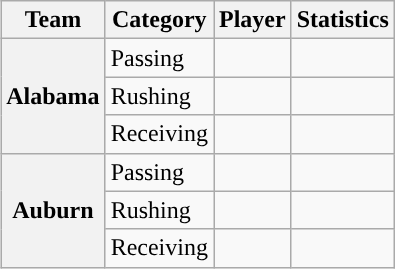<table class="wikitable" style="float:right">
<tr>
<th>Team</th>
<th>Category</th>
<th>Player</th>
<th>Statistics</th>
</tr>
<tr>
<th rowspan=3>Alabama</th>
<td>Passing</td>
<td></td>
<td></td>
</tr>
<tr>
<td>Rushing</td>
<td></td>
<td></td>
</tr>
<tr>
<td>Receiving</td>
<td></td>
<td></td>
</tr>
<tr>
<th rowspan=3>Auburn</th>
<td>Passing</td>
<td></td>
<td></td>
</tr>
<tr>
<td>Rushing</td>
<td></td>
<td></td>
</tr>
<tr>
<td>Receiving</td>
<td></td>
<td></td>
</tr>
</table>
